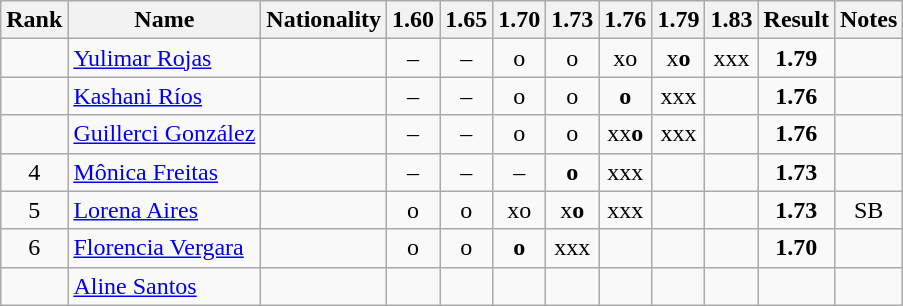<table class="wikitable sortable" style="text-align:center">
<tr>
<th>Rank</th>
<th>Name</th>
<th>Nationality</th>
<th>1.60</th>
<th>1.65</th>
<th>1.70</th>
<th>1.73</th>
<th>1.76</th>
<th>1.79</th>
<th>1.83</th>
<th>Result</th>
<th>Notes</th>
</tr>
<tr>
<td></td>
<td align=left><a href='#'>Yulimar Rojas</a></td>
<td align=left></td>
<td>–</td>
<td>–</td>
<td>o</td>
<td>o</td>
<td>xo</td>
<td>x<strong>o</strong></td>
<td>xxx</td>
<td><strong>1.79</strong></td>
<td></td>
</tr>
<tr>
<td></td>
<td align=left><a href='#'>Kashani Ríos</a></td>
<td align=left></td>
<td>–</td>
<td>–</td>
<td>o</td>
<td>o</td>
<td><strong>o</strong></td>
<td>xxx</td>
<td></td>
<td><strong>1.76</strong></td>
<td></td>
</tr>
<tr>
<td></td>
<td align=left><a href='#'>Guillerci González</a></td>
<td align=left></td>
<td>–</td>
<td>–</td>
<td>o</td>
<td>o</td>
<td>xx<strong>o</strong></td>
<td>xxx</td>
<td></td>
<td><strong>1.76</strong></td>
<td></td>
</tr>
<tr>
<td>4</td>
<td align=left><a href='#'>Mônica Freitas</a></td>
<td align=left></td>
<td>–</td>
<td>–</td>
<td>–</td>
<td><strong>o</strong></td>
<td>xxx</td>
<td></td>
<td></td>
<td><strong>1.73</strong></td>
<td></td>
</tr>
<tr>
<td>5</td>
<td align=left><a href='#'>Lorena Aires</a></td>
<td align=left></td>
<td>o</td>
<td>o</td>
<td>xo</td>
<td>x<strong>o</strong></td>
<td>xxx</td>
<td></td>
<td></td>
<td><strong>1.73</strong></td>
<td>SB</td>
</tr>
<tr>
<td>6</td>
<td align=left><a href='#'>Florencia Vergara</a></td>
<td align=left></td>
<td>o</td>
<td>o</td>
<td><strong>o</strong></td>
<td>xxx</td>
<td></td>
<td></td>
<td></td>
<td><strong>1.70</strong></td>
<td></td>
</tr>
<tr>
<td></td>
<td align=left><a href='#'>Aline Santos</a></td>
<td align=left></td>
<td></td>
<td></td>
<td></td>
<td></td>
<td></td>
<td></td>
<td></td>
<td><strong></strong></td>
<td></td>
</tr>
</table>
